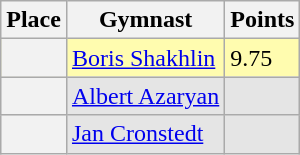<table class="wikitable sortable">
<tr>
<th>Place</th>
<th>Gymnast</th>
<th>Points</th>
</tr>
<tr align="left" valign="top" bgcolor=fffcaf>
<th></th>
<td align="left"> <a href='#'>Boris Shakhlin</a></td>
<td align="left">9.75</td>
</tr>
<tr align="left" valign="top" bgcolor=e5e5e5>
<th></th>
<td align="left"> <a href='#'>Albert Azaryan</a></td>
<td align="left"></td>
</tr>
<tr align="left" valign="top" bgcolor=e5e5e5>
<th></th>
<td align="left"> <a href='#'>Jan Cronstedt</a></td>
<td align="left"></td>
</tr>
</table>
